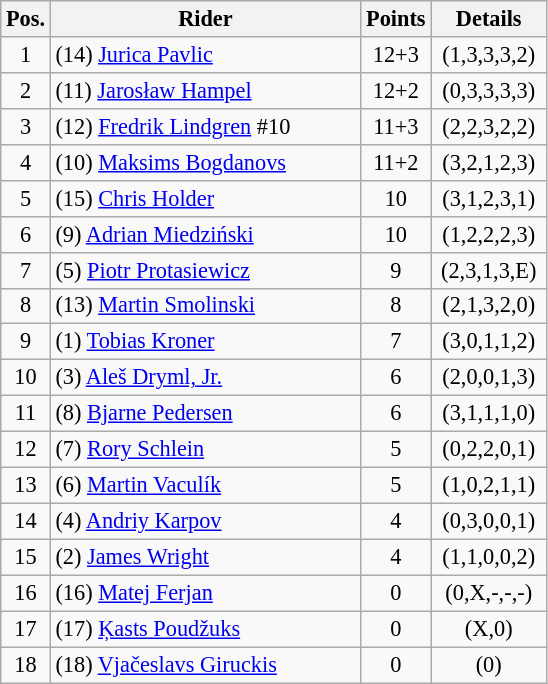<table class=wikitable style="font-size:93%;">
<tr>
<th width=25px>Pos.</th>
<th width=200px>Rider</th>
<th width=40px>Points</th>
<th width=70px>Details</th>
</tr>
<tr align=center >
<td>1</td>
<td align=left> (14) <a href='#'>Jurica Pavlic</a></td>
<td>12+3</td>
<td>(1,3,3,3,2)</td>
</tr>
<tr align=center >
<td>2</td>
<td align=left> (11) <a href='#'>Jarosław Hampel</a></td>
<td>12+2</td>
<td>(0,3,3,3,3)</td>
</tr>
<tr align=center >
<td>3</td>
<td align=left> (12) <a href='#'>Fredrik Lindgren</a> #10</td>
<td>11+3</td>
<td>(2,2,3,2,2)</td>
</tr>
<tr align=center >
<td>4</td>
<td align=left> (10) <a href='#'>Maksims Bogdanovs</a></td>
<td>11+2</td>
<td>(3,2,1,2,3)</td>
</tr>
<tr align=center >
<td>5</td>
<td align=left> (15) <a href='#'>Chris Holder</a></td>
<td>10</td>
<td>(3,1,2,3,1)</td>
</tr>
<tr align=center >
<td>6</td>
<td align=left> (9) <a href='#'>Adrian Miedziński</a></td>
<td>10</td>
<td>(1,2,2,2,3)</td>
</tr>
<tr align=center >
<td>7</td>
<td align=left> (5) <a href='#'>Piotr Protasiewicz</a></td>
<td>9</td>
<td>(2,3,1,3,E)</td>
</tr>
<tr align=center >
<td>8</td>
<td align=left> (13) <a href='#'>Martin Smolinski</a></td>
<td>8</td>
<td>(2,1,3,2,0)</td>
</tr>
<tr align=center >
<td>9</td>
<td align=left> (1) <a href='#'>Tobias Kroner</a></td>
<td>7</td>
<td>(3,0,1,1,2)</td>
</tr>
<tr align=center>
<td>10</td>
<td align=left> (3) <a href='#'>Aleš Dryml, Jr.</a></td>
<td>6</td>
<td>(2,0,0,1,3)</td>
</tr>
<tr align=center>
<td>11</td>
<td align=left> (8) <a href='#'>Bjarne Pedersen</a></td>
<td>6</td>
<td>(3,1,1,1,0)</td>
</tr>
<tr align=center>
<td>12</td>
<td align=left> (7) <a href='#'>Rory Schlein</a></td>
<td>5</td>
<td>(0,2,2,0,1)</td>
</tr>
<tr align=center>
<td>13</td>
<td align=left> (6) <a href='#'>Martin Vaculík</a></td>
<td>5</td>
<td>(1,0,2,1,1)</td>
</tr>
<tr align=center>
<td>14</td>
<td align=left> (4) <a href='#'>Andriy Karpov</a></td>
<td>4</td>
<td>(0,3,0,0,1)</td>
</tr>
<tr align=center>
<td>15</td>
<td align=left> (2) <a href='#'>James Wright</a></td>
<td>4</td>
<td>(1,1,0,0,2)</td>
</tr>
<tr align=center>
<td>16</td>
<td align=left> (16) <a href='#'>Matej Ferjan</a></td>
<td>0</td>
<td>(0,X,-,-,-)</td>
</tr>
<tr align=center>
<td>17</td>
<td align=left> (17) <a href='#'>Ķasts Poudžuks</a></td>
<td>0</td>
<td>(X,0)</td>
</tr>
<tr align=center>
<td>18</td>
<td align=left> (18) <a href='#'>Vjačeslavs Giruckis</a></td>
<td>0</td>
<td>(0)</td>
</tr>
</table>
